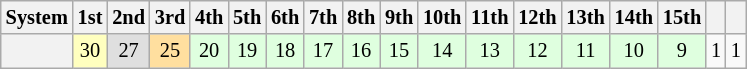<table class="wikitable" style="font-size:85%; text-align:center;">
<tr>
<th>System</th>
<th>1st</th>
<th>2nd</th>
<th>3rd</th>
<th>4th</th>
<th>5th</th>
<th>6th</th>
<th>7th</th>
<th>8th</th>
<th>9th</th>
<th>10th</th>
<th>11th</th>
<th>12th</th>
<th>13th</th>
<th>14th</th>
<th>15th</th>
<th></th>
<th></th>
</tr>
<tr>
<th></th>
<td style="background:#ffffbf;">30</td>
<td style="background:#dfdfdf;">27</td>
<td style="background:#ffdf9f;">25</td>
<td style="background:#dfffdf;">20</td>
<td style="background:#dfffdf;">19</td>
<td style="background:#dfffdf;">18</td>
<td style="background:#dfffdf;">17</td>
<td style="background:#dfffdf;">16</td>
<td style="background:#dfffdf;">15</td>
<td style="background:#dfffdf;">14</td>
<td style="background:#dfffdf;">13</td>
<td style="background:#dfffdf;">12</td>
<td style="background:#dfffdf;">11</td>
<td style="background:#dfffdf;">10</td>
<td style="background:#dfffdf;">9</td>
<td>1</td>
<td>1</td>
</tr>
</table>
